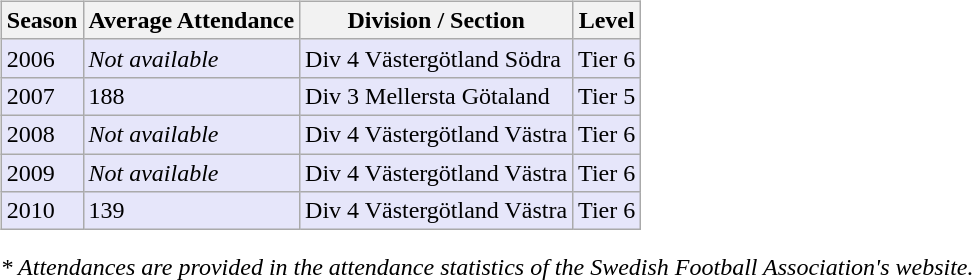<table>
<tr>
<td valign="top" width=0%><br><table class="wikitable">
<tr style="background:#f0f6fa;">
<th><strong>Season</strong></th>
<th><strong>Average Attendance</strong></th>
<th><strong>Division / Section</strong></th>
<th><strong>Level</strong></th>
</tr>
<tr>
<td style="background:#E6E6FA;">2006</td>
<td style="background:#E6E6FA;"><em>Not available</em></td>
<td style="background:#E6E6FA;">Div 4 Västergötland Södra</td>
<td style="background:#E6E6FA;">Tier 6</td>
</tr>
<tr>
<td style="background:#E6E6FA;">2007</td>
<td style="background:#E6E6FA;">188</td>
<td style="background:#E6E6FA;">Div 3 Mellersta Götaland</td>
<td style="background:#E6E6FA;">Tier 5</td>
</tr>
<tr>
<td style="background:#E6E6FA;">2008</td>
<td style="background:#E6E6FA;"><em>Not available</em></td>
<td style="background:#E6E6FA;">Div 4 Västergötland Västra</td>
<td style="background:#E6E6FA;">Tier 6</td>
</tr>
<tr>
<td style="background:#E6E6FA;">2009</td>
<td style="background:#E6E6FA;"><em>Not available</em></td>
<td style="background:#E6E6FA;">Div 4 Västergötland Västra</td>
<td style="background:#E6E6FA;">Tier 6</td>
</tr>
<tr>
<td style="background:#E6E6FA;">2010</td>
<td style="background:#E6E6FA;">139</td>
<td style="background:#E6E6FA;">Div 4 Västergötland Västra</td>
<td style="background:#E6E6FA;">Tier 6</td>
</tr>
</table>
<em>* Attendances are provided in the attendance statistics of the Swedish Football Association's website.</em> </td>
</tr>
</table>
